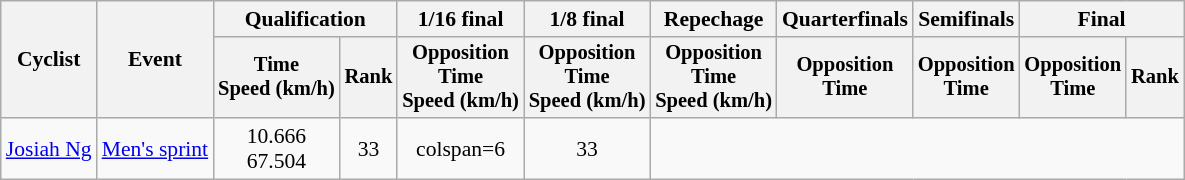<table class="wikitable" style="font-size:90%">
<tr>
<th rowspan=2>Cyclist</th>
<th rowspan=2>Event</th>
<th colspan=2>Qualification</th>
<th>1/16 final</th>
<th>1/8 final</th>
<th>Repechage</th>
<th>Quarterfinals</th>
<th>Semifinals</th>
<th colspan=2>Final</th>
</tr>
<tr style="font-size:95%">
<th>Time<br>Speed (km/h)</th>
<th>Rank</th>
<th>Opposition<br>Time<br>Speed (km/h)</th>
<th>Opposition<br>Time<br>Speed (km/h)</th>
<th>Opposition<br>Time<br>Speed (km/h)</th>
<th>Opposition<br>Time</th>
<th>Opposition<br>Time</th>
<th>Opposition<br>Time</th>
<th>Rank</th>
</tr>
<tr align=center>
<td align=left><a href='#'>Josiah Ng</a></td>
<td align=left><a href='#'>Men's sprint</a></td>
<td>10.666<br>67.504</td>
<td>33</td>
<td>colspan=6 </td>
<td>33</td>
</tr>
</table>
